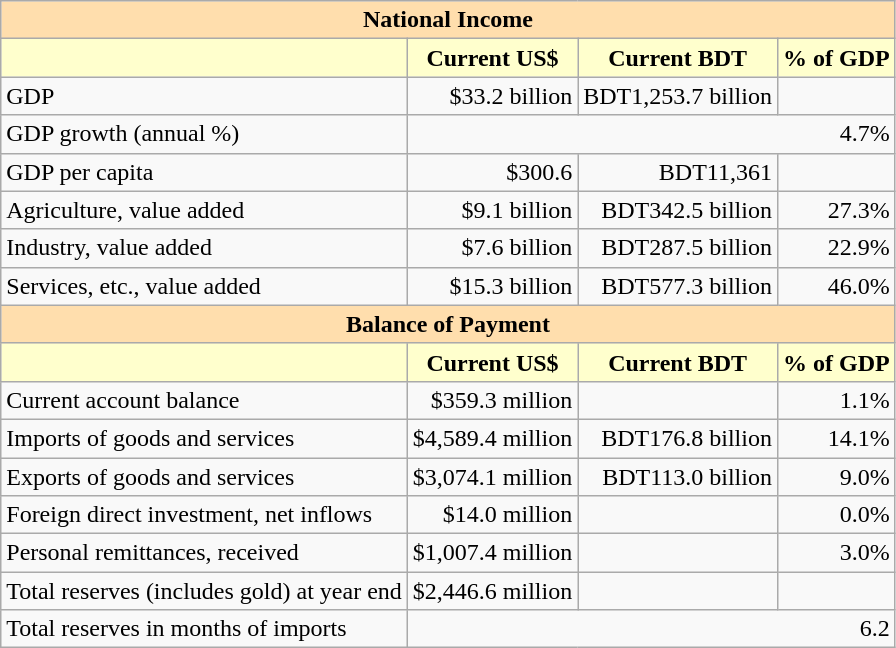<table class="wikitable">
<tr>
<th colspan="4" style="background: #ffdead;">National Income</th>
</tr>
<tr>
<th style="background: #ffffcd;"></th>
<th style="background: #ffffcd;">Current US$</th>
<th style="background: #ffffcd;">Current BDT</th>
<th style="background: #ffffcd;">% of GDP</th>
</tr>
<tr>
<td>GDP</td>
<td style="text-align: right;">$33.2 billion</td>
<td style="text-align: right;">BDT1,253.7 billion</td>
<td style="text-align: right;"></td>
</tr>
<tr>
<td>GDP growth (annual %)</td>
<td colspan="3"  style="text-align: right;">4.7%</td>
</tr>
<tr>
<td>GDP per capita</td>
<td style="text-align: right;">$300.6</td>
<td style="text-align: right;">BDT11,361</td>
<td style="text-align: right;"></td>
</tr>
<tr>
<td>Agriculture, value added</td>
<td style="text-align: right;">$9.1 billion</td>
<td style="text-align: right;">BDT342.5 billion</td>
<td style="text-align: right;">27.3%</td>
</tr>
<tr>
<td>Industry, value added</td>
<td style="text-align: right;">$7.6 billion</td>
<td style="text-align: right;">BDT287.5 billion</td>
<td style="text-align: right;">22.9%</td>
</tr>
<tr>
<td>Services, etc., value added</td>
<td style="text-align: right;">$15.3 billion</td>
<td style="text-align: right;">BDT577.3 billion</td>
<td style="text-align: right;">46.0%</td>
</tr>
<tr>
<th colspan="4" style="background: #ffdead;">Balance of Payment</th>
</tr>
<tr>
<th style="background: #ffffcd;"></th>
<th style="background: #ffffcd;">Current US$</th>
<th style="background: #ffffcd;">Current BDT</th>
<th style="background: #ffffcd;">% of GDP</th>
</tr>
<tr>
<td>Current account balance</td>
<td style="text-align: right;">$359.3 million</td>
<td style="text-align: right;"></td>
<td style="text-align: right;">1.1%</td>
</tr>
<tr>
<td>Imports of goods and services</td>
<td style="text-align: right;">$4,589.4 million</td>
<td style="text-align: right;">BDT176.8 billion</td>
<td style="text-align: right;">14.1%</td>
</tr>
<tr>
<td>Exports of goods and services</td>
<td style="text-align: right;">$3,074.1 million</td>
<td style="text-align: right;">BDT113.0 billion</td>
<td style="text-align: right;">9.0%</td>
</tr>
<tr>
<td>Foreign direct investment, net inflows</td>
<td style="text-align: right;">$14.0 million</td>
<td style="text-align: right;"></td>
<td style="text-align: right;">0.0%</td>
</tr>
<tr>
<td>Personal remittances, received</td>
<td style="text-align: right;">$1,007.4 million</td>
<td style="text-align: right;"></td>
<td style="text-align: right;">3.0%</td>
</tr>
<tr>
<td>Total reserves (includes gold) at year end</td>
<td style="text-align: right;">$2,446.6 million</td>
<td style="text-align: right;"></td>
<td style="text-align: right;"></td>
</tr>
<tr>
<td>Total reserves in months of imports</td>
<td colspan="3"  style="text-align: right;">6.2</td>
</tr>
</table>
